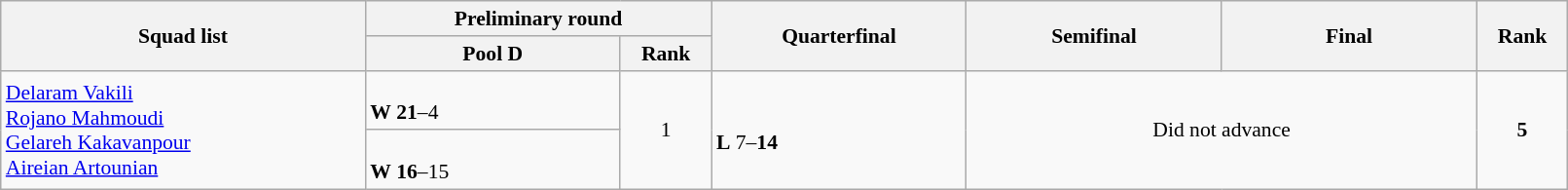<table class="wikitable" width="85%" style="text-align:left; font-size:90%">
<tr>
<th rowspan="2" width="20%">Squad list</th>
<th colspan="2">Preliminary round</th>
<th rowspan="2" width="14%">Quarterfinal</th>
<th rowspan="2" width="14%">Semifinal</th>
<th rowspan="2" width="14%">Final</th>
<th rowspan="2" width="5%">Rank</th>
</tr>
<tr>
<th width="14%">Pool D</th>
<th width="5%">Rank</th>
</tr>
<tr>
<td rowspan=2><a href='#'>Delaram Vakili</a><br><a href='#'>Rojano Mahmoudi</a><br><a href='#'>Gelareh Kakavanpour</a><br><a href='#'>Aireian Artounian</a></td>
<td><br><strong>W</strong> <strong>21</strong>–4</td>
<td rowspan=2 align=center>1 <strong></strong></td>
<td rowspan=2><br><strong>L</strong> 7–<strong>14</strong></td>
<td colspan=2 rowspan=2 align=center>Did not advance</td>
<td rowspan=2 align="center"><strong>5</strong></td>
</tr>
<tr>
<td><br><strong>W</strong> <strong>16</strong>–15</td>
</tr>
</table>
